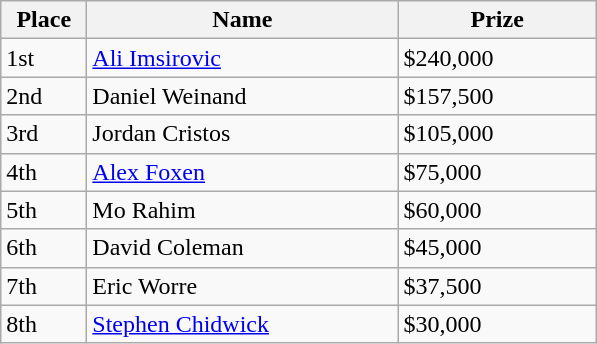<table class="wikitable">
<tr>
<th width="50">Place</th>
<th width="200">Name</th>
<th width="125">Prize</th>
</tr>
<tr>
<td>1st</td>
<td> <a href='#'>Ali Imsirovic</a></td>
<td>$240,000</td>
</tr>
<tr>
<td>2nd</td>
<td> Daniel Weinand</td>
<td>$157,500</td>
</tr>
<tr>
<td>3rd</td>
<td> Jordan Cristos</td>
<td>$105,000</td>
</tr>
<tr>
<td>4th</td>
<td> <a href='#'>Alex Foxen</a></td>
<td>$75,000</td>
</tr>
<tr>
<td>5th</td>
<td> Mo Rahim</td>
<td>$60,000</td>
</tr>
<tr>
<td>6th</td>
<td> David Coleman</td>
<td>$45,000</td>
</tr>
<tr>
<td>7th</td>
<td> Eric Worre</td>
<td>$37,500</td>
</tr>
<tr>
<td>8th</td>
<td> <a href='#'>Stephen Chidwick</a></td>
<td>$30,000</td>
</tr>
</table>
